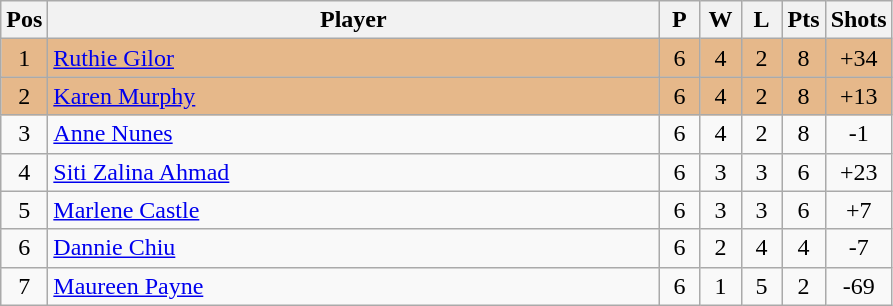<table class="wikitable" style="font-size: 100%">
<tr>
<th width=20>Pos</th>
<th width=400>Player</th>
<th width=20>P</th>
<th width=20>W</th>
<th width=20>L</th>
<th width=20>Pts</th>
<th width=30>Shots</th>
</tr>
<tr align=center style="background: #E6B88A;">
<td>1</td>
<td align="left"> <a href='#'>Ruthie Gilor</a></td>
<td>6</td>
<td>4</td>
<td>2</td>
<td>8</td>
<td>+34</td>
</tr>
<tr align=center style="background: #E6B88A;">
<td>2</td>
<td align="left"> <a href='#'>Karen Murphy</a></td>
<td>6</td>
<td>4</td>
<td>2</td>
<td>8</td>
<td>+13</td>
</tr>
<tr align=center>
<td>3</td>
<td align="left"> <a href='#'>Anne Nunes</a></td>
<td>6</td>
<td>4</td>
<td>2</td>
<td>8</td>
<td>-1</td>
</tr>
<tr align=center>
<td>4</td>
<td align="left"> <a href='#'>Siti Zalina Ahmad</a></td>
<td>6</td>
<td>3</td>
<td>3</td>
<td>6</td>
<td>+23</td>
</tr>
<tr align=center>
<td>5</td>
<td align="left"> <a href='#'>Marlene Castle</a></td>
<td>6</td>
<td>3</td>
<td>3</td>
<td>6</td>
<td>+7</td>
</tr>
<tr align=center>
<td>6</td>
<td align="left"> <a href='#'>Dannie Chiu</a></td>
<td>6</td>
<td>2</td>
<td>4</td>
<td>4</td>
<td>-7</td>
</tr>
<tr align=center>
<td>7</td>
<td align="left"> <a href='#'>Maureen Payne</a></td>
<td>6</td>
<td>1</td>
<td>5</td>
<td>2</td>
<td>-69</td>
</tr>
</table>
